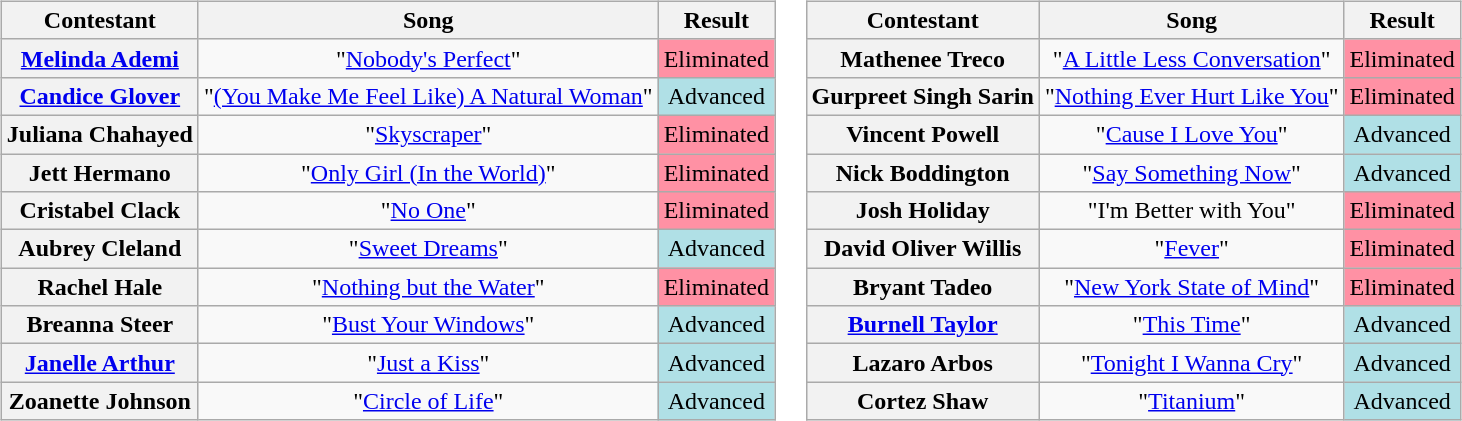<table>
<tr>
<td valign="top"><br><table class="wikitable" style="text-align:center">
<tr>
<th scope="col">Contestant</th>
<th scope="col">Song</th>
<th scope="col">Result</th>
</tr>
<tr>
<th scope="row"><a href='#'>Melinda Ademi</a></th>
<td>"<a href='#'>Nobody's Perfect</a>"</td>
<td bgcolor="FF91A4">Eliminated</td>
</tr>
<tr>
<th scope="row"><a href='#'>Candice Glover</a></th>
<td>"<a href='#'>(You Make Me Feel Like) A Natural Woman</a>"</td>
<td bgcolor="B0E0E6">Advanced</td>
</tr>
<tr>
<th scope="row">Juliana Chahayed</th>
<td>"<a href='#'>Skyscraper</a>"</td>
<td bgcolor="FF91A4">Eliminated</td>
</tr>
<tr>
<th scope="row">Jett Hermano</th>
<td>"<a href='#'>Only Girl (In the World)</a>"</td>
<td bgcolor="FF91A4">Eliminated</td>
</tr>
<tr>
<th scope="row">Cristabel Clack</th>
<td>"<a href='#'>No One</a>"</td>
<td bgcolor="FF91A4">Eliminated</td>
</tr>
<tr>
<th scope="row">Aubrey Cleland</th>
<td>"<a href='#'>Sweet Dreams</a>"</td>
<td bgcolor="B0E0E6">Advanced</td>
</tr>
<tr>
<th scope="row">Rachel Hale</th>
<td>"<a href='#'>Nothing but the Water</a>"</td>
<td bgcolor="FF91A4">Eliminated</td>
</tr>
<tr>
<th scope="row">Breanna Steer</th>
<td>"<a href='#'>Bust Your Windows</a>"</td>
<td bgcolor="B0E0E6">Advanced</td>
</tr>
<tr>
<th scope="row"><a href='#'>Janelle Arthur</a></th>
<td>"<a href='#'>Just a Kiss</a>"</td>
<td bgcolor="B0E0E6">Advanced</td>
</tr>
<tr>
<th scope="row">Zoanette Johnson</th>
<td>"<a href='#'>Circle of Life</a>"</td>
<td bgcolor="B0E0E6">Advanced</td>
</tr>
</table>
</td>
<td valign="top"><br><table class="wikitable" style="text-align:center">
<tr>
<th scope="col">Contestant</th>
<th scope="col">Song</th>
<th scope="col">Result</th>
</tr>
<tr>
<th scope="row">Mathenee Treco</th>
<td>"<a href='#'>A Little Less Conversation</a>"</td>
<td bgcolor="FF91A4">Eliminated</td>
</tr>
<tr>
<th scope="row">Gurpreet Singh Sarin</th>
<td>"<a href='#'>Nothing Ever Hurt Like You</a>"</td>
<td bgcolor="FF91A4">Eliminated</td>
</tr>
<tr>
<th scope="row">Vincent Powell</th>
<td>"<a href='#'>Cause I Love You</a>"</td>
<td bgcolor="B0E0E6">Advanced</td>
</tr>
<tr>
<th scope="row">Nick Boddington</th>
<td>"<a href='#'>Say Something Now</a>"</td>
<td bgcolor="B0E0E6">Advanced</td>
</tr>
<tr>
<th scope="row">Josh Holiday</th>
<td>"I'm Better with You"</td>
<td bgcolor="FF91A4">Eliminated</td>
</tr>
<tr>
<th scope="row">David Oliver Willis</th>
<td>"<a href='#'>Fever</a>"</td>
<td bgcolor="FF91A4">Eliminated</td>
</tr>
<tr>
<th scope="row">Bryant Tadeo</th>
<td>"<a href='#'>New York State of Mind</a>"</td>
<td bgcolor="FF91A4">Eliminated</td>
</tr>
<tr>
<th scope="row"><a href='#'>Burnell Taylor</a></th>
<td>"<a href='#'>This Time</a>"</td>
<td bgcolor="B0E0E6">Advanced</td>
</tr>
<tr>
<th scope="row">Lazaro Arbos</th>
<td>"<a href='#'>Tonight I Wanna Cry</a>"</td>
<td bgcolor="B0E0E6">Advanced</td>
</tr>
<tr>
<th scope="row">Cortez Shaw</th>
<td>"<a href='#'>Titanium</a>"</td>
<td bgcolor="B0E0E6">Advanced</td>
</tr>
</table>
</td>
</tr>
</table>
